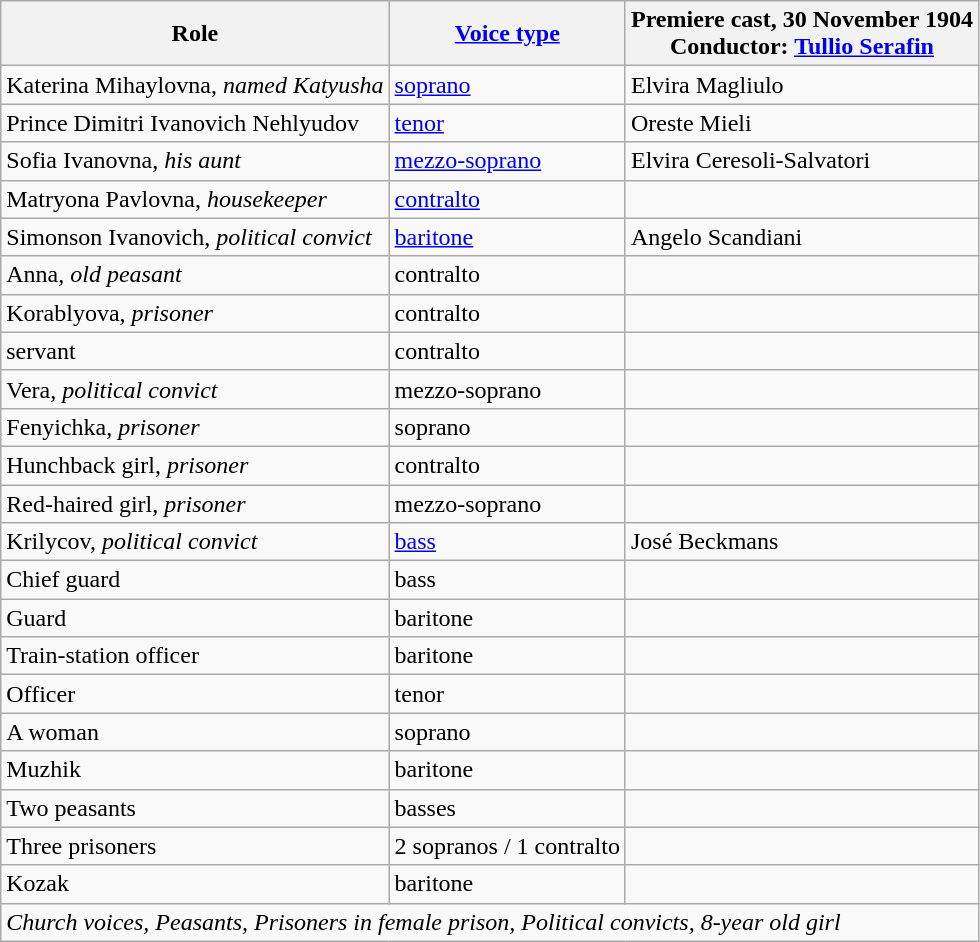<table class="wikitable">
<tr>
<th>Role</th>
<th><a href='#'>Voice type</a></th>
<th>Premiere cast, 30 November 1904<br>Conductor: <a href='#'>Tullio Serafin</a></th>
</tr>
<tr>
<td>Katerina Mihaylovna, <em>named Katyusha</em></td>
<td><a href='#'>soprano</a></td>
<td>Elvira Magliulo</td>
</tr>
<tr>
<td>Prince Dimitri Ivanovich Nehlyudov</td>
<td><a href='#'>tenor</a></td>
<td>Oreste Mieli</td>
</tr>
<tr>
<td>Sofia Ivanovna, <em>his aunt</em></td>
<td><a href='#'>mezzo-soprano</a></td>
<td>Elvira Ceresoli-Salvatori</td>
</tr>
<tr>
<td>Matryona Pavlovna, <em>housekeeper</em></td>
<td><a href='#'>contralto</a></td>
<td></td>
</tr>
<tr>
<td>Simonson Ivanovich, <em>political convict</em></td>
<td><a href='#'>baritone</a></td>
<td>Angelo Scandiani</td>
</tr>
<tr>
<td>Anna, <em>old peasant</em></td>
<td>contralto</td>
<td></td>
</tr>
<tr>
<td>Korablyova, <em>prisoner</em></td>
<td>contralto</td>
<td></td>
</tr>
<tr>
<td>servant</td>
<td>contralto</td>
<td></td>
</tr>
<tr>
<td>Vera, <em>political convict</em></td>
<td>mezzo-soprano</td>
<td></td>
</tr>
<tr>
<td>Fenyichka, <em>prisoner</em></td>
<td>soprano</td>
<td></td>
</tr>
<tr>
<td>Hunchback girl, <em>prisoner</em></td>
<td>contralto</td>
<td></td>
</tr>
<tr>
<td>Red-haired girl, <em>prisoner</em></td>
<td>mezzo-soprano</td>
<td></td>
</tr>
<tr>
<td>Krilycov, <em>political convict</em></td>
<td><a href='#'>bass</a></td>
<td>José Beckmans</td>
</tr>
<tr>
<td>Chief guard</td>
<td>bass</td>
<td></td>
</tr>
<tr>
<td>Guard</td>
<td>baritone</td>
<td></td>
</tr>
<tr>
<td>Train-station officer</td>
<td>baritone</td>
<td></td>
</tr>
<tr>
<td>Officer</td>
<td>tenor</td>
<td></td>
</tr>
<tr>
<td>A woman</td>
<td>soprano</td>
<td></td>
</tr>
<tr>
<td>Muzhik</td>
<td>baritone</td>
<td></td>
</tr>
<tr>
<td>Two peasants</td>
<td>basses</td>
<td></td>
</tr>
<tr>
<td>Three prisoners</td>
<td>2 sopranos / 1 contralto</td>
<td></td>
</tr>
<tr>
<td>Kozak</td>
<td>baritone</td>
<td></td>
</tr>
<tr>
<td colspan="3"><em> Church voices, Peasants, Prisoners in female prison, Political convicts, 8-year old girl</em></td>
</tr>
</table>
